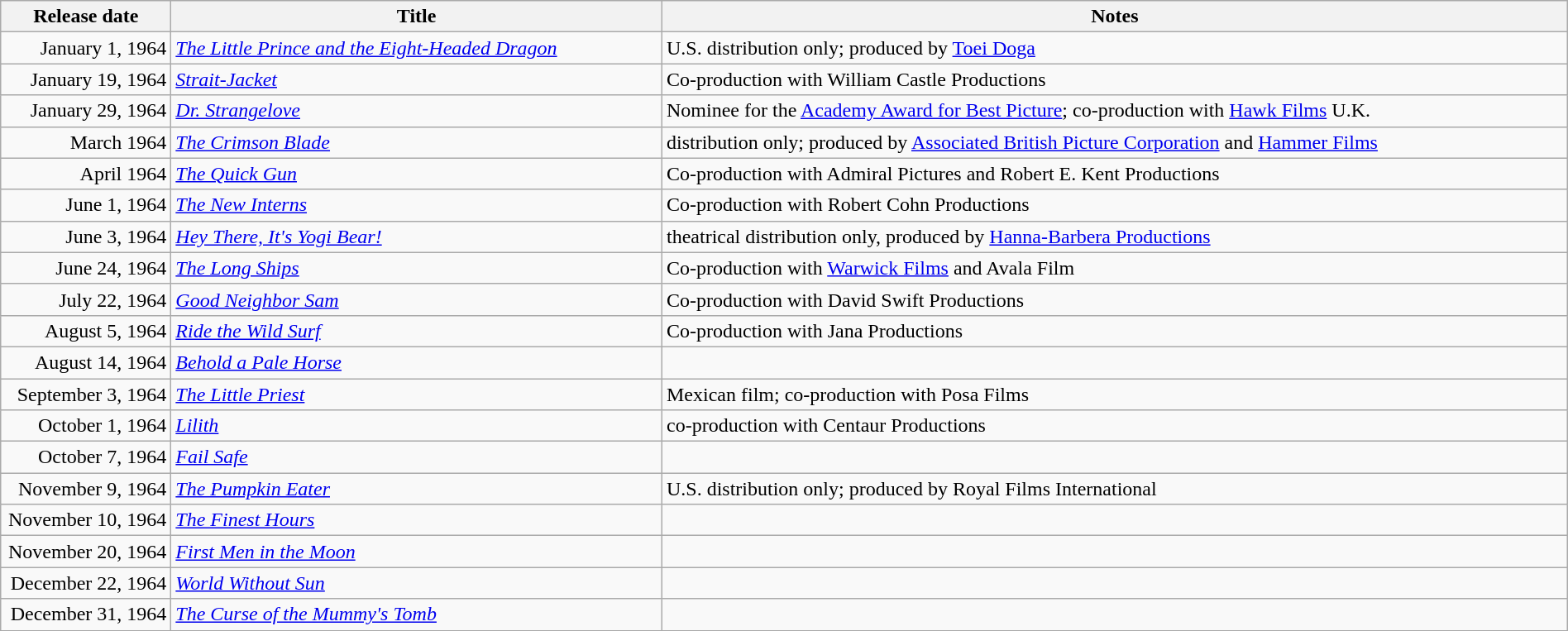<table class="wikitable sortable" style="width:100%;">
<tr>
<th scope="col" style="width:130px;">Release date</th>
<th>Title</th>
<th>Notes</th>
</tr>
<tr>
<td style="text-align:right;">January 1, 1964</td>
<td><em><a href='#'>The Little Prince and the Eight-Headed Dragon</a></em></td>
<td>U.S. distribution only; produced by <a href='#'>Toei Doga</a></td>
</tr>
<tr>
<td style="text-align:right;">January 19, 1964</td>
<td><em><a href='#'>Strait-Jacket</a></em></td>
<td>Co-production with William Castle Productions</td>
</tr>
<tr>
<td style="text-align:right;">January 29, 1964</td>
<td><em><a href='#'>Dr. Strangelove</a></em></td>
<td>Nominee for the <a href='#'>Academy Award for Best Picture</a>; co-production with <a href='#'>Hawk Films</a> U.K.</td>
</tr>
<tr>
<td style="text-align:right;">March 1964</td>
<td><em><a href='#'>The Crimson Blade</a></em></td>
<td>distribution only; produced by <a href='#'>Associated British Picture Corporation</a> and <a href='#'>Hammer Films</a></td>
</tr>
<tr>
<td style="text-align:right;">April 1964</td>
<td><em><a href='#'>The Quick Gun</a></em></td>
<td>Co-production with Admiral Pictures and Robert E. Kent Productions</td>
</tr>
<tr>
<td style="text-align:right;">June 1, 1964</td>
<td><em><a href='#'>The New Interns</a></em></td>
<td>Co-production with Robert Cohn Productions</td>
</tr>
<tr>
<td style="text-align:right;">June 3, 1964</td>
<td><em><a href='#'>Hey There, It's Yogi Bear!</a></em></td>
<td>theatrical distribution only, produced by <a href='#'>Hanna-Barbera Productions</a></td>
</tr>
<tr>
<td style="text-align:right;">June 24, 1964</td>
<td><em><a href='#'>The Long Ships</a></em></td>
<td>Co-production with <a href='#'>Warwick Films</a> and Avala Film</td>
</tr>
<tr>
<td style="text-align:right;">July 22, 1964</td>
<td><em><a href='#'>Good Neighbor Sam</a></em></td>
<td>Co-production with David Swift Productions</td>
</tr>
<tr>
<td style="text-align:right;">August 5, 1964</td>
<td><em><a href='#'>Ride the Wild Surf</a></em></td>
<td>Co-production with Jana Productions</td>
</tr>
<tr>
<td style="text-align:right;">August 14, 1964</td>
<td><em><a href='#'>Behold a Pale Horse</a></em></td>
<td></td>
</tr>
<tr>
<td style="text-align:right;">September 3, 1964</td>
<td><em><a href='#'>The Little Priest</a></em></td>
<td>Mexican film; co-production with Posa Films</td>
</tr>
<tr>
<td style="text-align:right;">October 1, 1964</td>
<td><em><a href='#'>Lilith</a></em></td>
<td>co-production with Centaur Productions</td>
</tr>
<tr>
<td style="text-align:right;">October 7, 1964</td>
<td><em><a href='#'>Fail Safe</a></em></td>
<td></td>
</tr>
<tr>
<td style="text-align:right;">November 9, 1964</td>
<td><em><a href='#'>The Pumpkin Eater</a></em></td>
<td>U.S. distribution only; produced by Royal Films International</td>
</tr>
<tr>
<td style="text-align:right;">November 10, 1964</td>
<td><em><a href='#'>The Finest Hours</a></em></td>
<td></td>
</tr>
<tr>
<td style="text-align:right;">November 20, 1964</td>
<td><em><a href='#'>First Men in the Moon</a></em></td>
<td></td>
</tr>
<tr>
<td style="text-align:right;">December 22, 1964</td>
<td><em><a href='#'>World Without Sun</a></em></td>
<td></td>
</tr>
<tr>
<td style="text-align:right;">December 31, 1964</td>
<td><em><a href='#'>The Curse of the Mummy's Tomb</a></em></td>
<td></td>
</tr>
<tr>
</tr>
</table>
